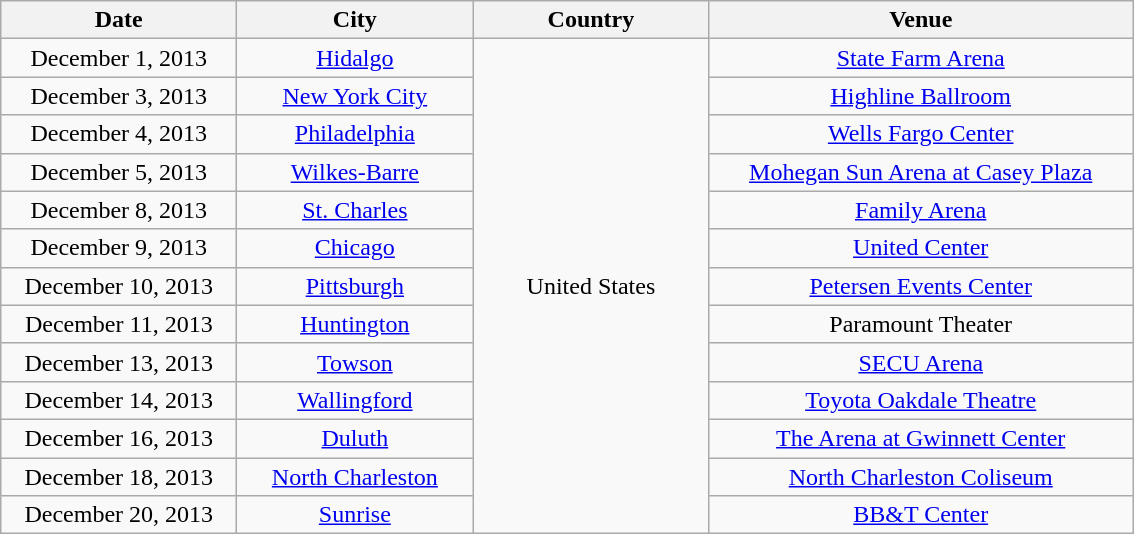<table class="wikitable" style="text-align:center;">
<tr>
<th style="width:150px;">Date</th>
<th style="width:150px;">City</th>
<th style="width:150px;">Country</th>
<th style="width:275px;">Venue</th>
</tr>
<tr>
<td>December 1, 2013</td>
<td><a href='#'>Hidalgo</a></td>
<td rowspan="13">United States</td>
<td><a href='#'>State Farm Arena</a></td>
</tr>
<tr>
<td>December 3, 2013</td>
<td><a href='#'>New York City</a></td>
<td><a href='#'>Highline Ballroom</a></td>
</tr>
<tr>
<td>December 4, 2013</td>
<td><a href='#'>Philadelphia</a></td>
<td><a href='#'>Wells Fargo Center</a></td>
</tr>
<tr>
<td>December 5, 2013</td>
<td><a href='#'>Wilkes-Barre</a></td>
<td><a href='#'>Mohegan Sun Arena at Casey Plaza</a></td>
</tr>
<tr>
<td>December 8, 2013</td>
<td><a href='#'>St. Charles</a></td>
<td><a href='#'>Family Arena</a></td>
</tr>
<tr>
<td>December 9, 2013</td>
<td><a href='#'>Chicago</a></td>
<td><a href='#'>United Center</a></td>
</tr>
<tr>
<td>December 10, 2013</td>
<td><a href='#'>Pittsburgh</a></td>
<td><a href='#'>Petersen Events Center</a></td>
</tr>
<tr>
<td>December 11, 2013</td>
<td><a href='#'>Huntington</a></td>
<td>Paramount Theater</td>
</tr>
<tr>
<td>December 13, 2013</td>
<td><a href='#'>Towson</a></td>
<td><a href='#'>SECU Arena</a></td>
</tr>
<tr>
<td>December 14, 2013</td>
<td><a href='#'>Wallingford</a></td>
<td><a href='#'>Toyota Oakdale Theatre</a></td>
</tr>
<tr>
<td>December 16, 2013</td>
<td><a href='#'>Duluth</a></td>
<td><a href='#'>The Arena at Gwinnett Center</a></td>
</tr>
<tr>
<td>December 18, 2013</td>
<td><a href='#'>North Charleston</a></td>
<td><a href='#'>North Charleston Coliseum</a></td>
</tr>
<tr>
<td>December 20, 2013</td>
<td><a href='#'>Sunrise</a></td>
<td><a href='#'>BB&T Center</a></td>
</tr>
</table>
